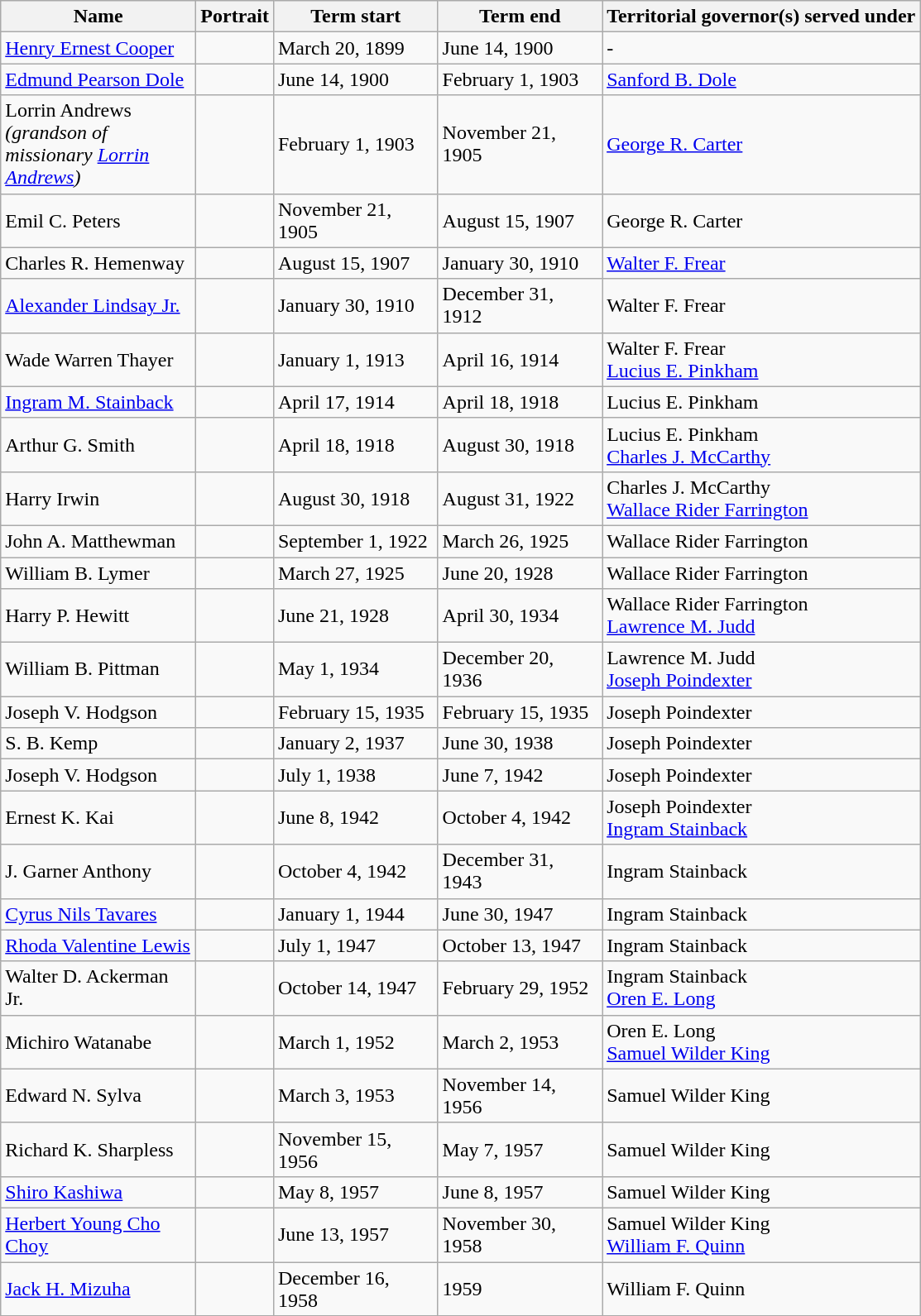<table class="sortable wikitable">
<tr>
<th style="width:150px">Name</th>
<th style="width:50px">Portrait</th>
<th style="width:125px">Term start</th>
<th style="width:125px">Term end</th>
<th>Territorial governor(s) served under</th>
</tr>
<tr>
<td><a href='#'>Henry Ernest Cooper</a></td>
<td></td>
<td>March 20, 1899</td>
<td>June 14, 1900</td>
<td>-</td>
</tr>
<tr>
<td><a href='#'>Edmund Pearson Dole</a></td>
<td></td>
<td>June 14, 1900</td>
<td>February 1, 1903</td>
<td><a href='#'>Sanford B. Dole</a></td>
</tr>
<tr>
<td>Lorrin Andrews <br><em>(grandson of missionary <a href='#'>Lorrin Andrews</a>)</em></td>
<td></td>
<td>February 1, 1903</td>
<td>November 21, 1905</td>
<td><a href='#'>George R. Carter</a></td>
</tr>
<tr>
<td>Emil C. Peters</td>
<td></td>
<td>November 21, 1905</td>
<td>August 15, 1907</td>
<td>George R. Carter</td>
</tr>
<tr>
<td>Charles R. Hemenway</td>
<td></td>
<td>August 15, 1907</td>
<td>January 30, 1910</td>
<td><a href='#'>Walter F. Frear</a></td>
</tr>
<tr>
<td><a href='#'>Alexander Lindsay Jr.</a></td>
<td></td>
<td>January 30, 1910</td>
<td>December 31, 1912</td>
<td>Walter F. Frear</td>
</tr>
<tr>
<td>Wade Warren Thayer</td>
<td></td>
<td>January 1, 1913</td>
<td>April 16, 1914</td>
<td>Walter F. Frear<br><a href='#'>Lucius E. Pinkham</a></td>
</tr>
<tr>
<td><a href='#'>Ingram M. Stainback</a></td>
<td></td>
<td>April 17, 1914</td>
<td>April 18, 1918</td>
<td>Lucius E. Pinkham</td>
</tr>
<tr>
<td>Arthur G. Smith</td>
<td></td>
<td>April 18, 1918</td>
<td>August 30, 1918</td>
<td>Lucius E. Pinkham<br><a href='#'>Charles J. McCarthy</a></td>
</tr>
<tr>
<td>Harry Irwin</td>
<td></td>
<td>August 30, 1918</td>
<td>August 31, 1922</td>
<td>Charles J. McCarthy<br><a href='#'>Wallace Rider Farrington</a></td>
</tr>
<tr>
<td>John A. Matthewman</td>
<td></td>
<td>September 1, 1922</td>
<td>March 26, 1925</td>
<td>Wallace Rider Farrington</td>
</tr>
<tr>
<td>William B. Lymer</td>
<td></td>
<td>March 27, 1925</td>
<td>June 20, 1928</td>
<td>Wallace Rider Farrington</td>
</tr>
<tr>
<td>Harry P. Hewitt</td>
<td></td>
<td>June 21, 1928</td>
<td>April 30, 1934</td>
<td>Wallace Rider Farrington<br><a href='#'>Lawrence M. Judd</a></td>
</tr>
<tr>
<td>William B. Pittman</td>
<td></td>
<td>May 1, 1934</td>
<td>December 20, 1936</td>
<td>Lawrence M. Judd<br><a href='#'>Joseph Poindexter</a></td>
</tr>
<tr>
<td>Joseph V. Hodgson </td>
<td></td>
<td>February 15, 1935</td>
<td>February 15, 1935</td>
<td>Joseph Poindexter</td>
</tr>
<tr>
<td>S. B. Kemp</td>
<td></td>
<td>January 2, 1937</td>
<td>June 30, 1938</td>
<td>Joseph Poindexter</td>
</tr>
<tr>
<td>Joseph V. Hodgson</td>
<td></td>
<td>July 1, 1938</td>
<td>June 7, 1942</td>
<td>Joseph Poindexter</td>
</tr>
<tr>
<td>Ernest K. Kai</td>
<td></td>
<td>June 8, 1942</td>
<td>October 4, 1942</td>
<td>Joseph Poindexter<br><a href='#'>Ingram Stainback</a></td>
</tr>
<tr>
<td>J. Garner Anthony</td>
<td></td>
<td>October 4, 1942</td>
<td>December 31, 1943</td>
<td>Ingram Stainback</td>
</tr>
<tr>
<td><a href='#'>Cyrus Nils Tavares</a></td>
<td></td>
<td>January 1, 1944</td>
<td>June 30, 1947</td>
<td>Ingram Stainback</td>
</tr>
<tr>
<td><a href='#'>Rhoda Valentine Lewis</a> </td>
<td></td>
<td>July 1, 1947</td>
<td>October 13, 1947</td>
<td>Ingram Stainback</td>
</tr>
<tr>
<td>Walter D. Ackerman Jr.</td>
<td></td>
<td>October 14, 1947</td>
<td>February 29, 1952</td>
<td>Ingram Stainback<br><a href='#'>Oren E. Long</a></td>
</tr>
<tr>
<td>Michiro Watanabe</td>
<td></td>
<td>March 1, 1952</td>
<td>March 2, 1953</td>
<td>Oren E. Long<br><a href='#'>Samuel Wilder King</a></td>
</tr>
<tr>
<td>Edward N. Sylva</td>
<td></td>
<td>March 3, 1953</td>
<td>November 14, 1956</td>
<td>Samuel Wilder King</td>
</tr>
<tr>
<td>Richard K. Sharpless</td>
<td></td>
<td>November 15, 1956</td>
<td>May 7, 1957</td>
<td>Samuel Wilder King</td>
</tr>
<tr>
<td><a href='#'>Shiro Kashiwa</a></td>
<td></td>
<td>May 8, 1957</td>
<td>June 8, 1957</td>
<td>Samuel Wilder King</td>
</tr>
<tr>
<td><a href='#'>Herbert Young Cho Choy</a></td>
<td></td>
<td>June 13, 1957</td>
<td>November 30, 1958</td>
<td>Samuel Wilder King<br><a href='#'>William F. Quinn</a></td>
</tr>
<tr>
<td><a href='#'>Jack H. Mizuha</a></td>
<td></td>
<td>December 16, 1958</td>
<td>1959</td>
<td>William F. Quinn</td>
</tr>
<tr>
</tr>
</table>
